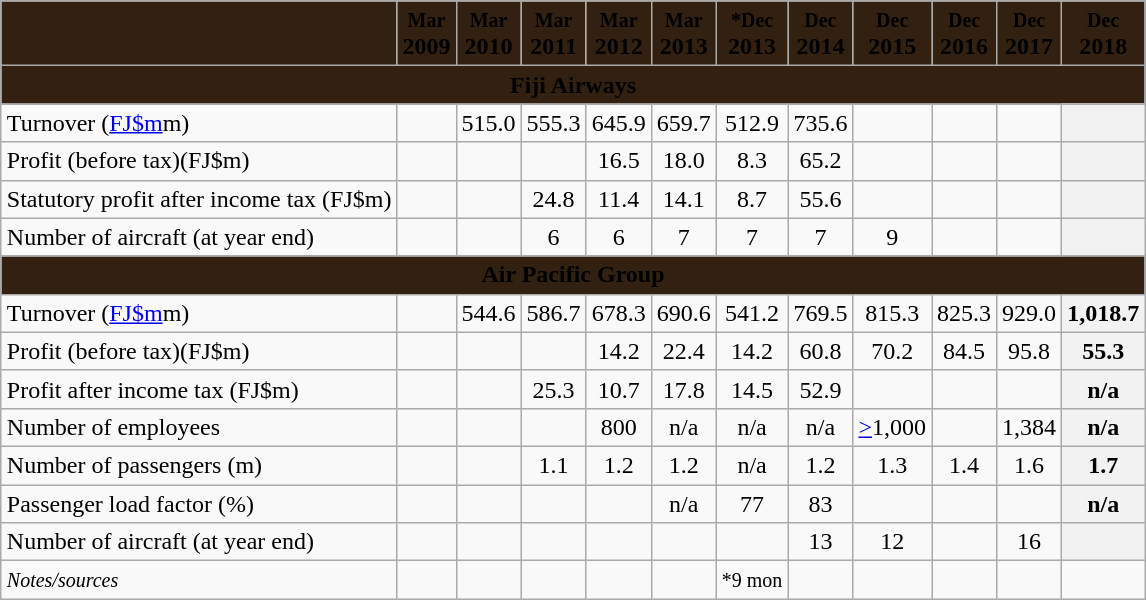<table class="wikitable"  style="margin:1em auto;">
<tr style="text-align:center;">
<th style="background: #322110;"></th>
<th style="background: #322110;"><span><small>Mar</small><br>2009</span></th>
<th style="background: #322110;"><span><small>Mar</small><br>2010</span></th>
<th style="background: #322110;"><span><small>Mar</small><br>2011</span></th>
<th style="background: #322110;"><span><small>Mar</small><br>2012</span></th>
<th style="background: #322110;"><span><small>Mar</small><br>2013</span></th>
<th style="background: #322110;"><span><small>*Dec</small><br>2013</span></th>
<th style="background: #322110;"><span><small>Dec</small><br>2014</span></th>
<th style="background: #322110;"><span><small>Dec</small><br>2015</span></th>
<th style="background: #322110;"><span><small>Dec</small><br>2016</span></th>
<th style="background: #322110;"><span><small>Dec</small><br>2017</span></th>
<th style="background: #322110;"><span><small>Dec</small><br>2018</span></th>
</tr>
<tr>
<th colspan="12" style="background:#322110;"><span>Fiji Airways</span></th>
</tr>
<tr>
<td>Turnover (<a href='#'>FJ$m</a>m)</td>
<td align=center></td>
<td align=center>515.0</td>
<td align=center>555.3</td>
<td align=center>645.9</td>
<td align=center>659.7</td>
<td align=center>512.9</td>
<td align=center>735.6</td>
<td align=center></td>
<td align=center></td>
<td align=center></td>
<th align=center></th>
</tr>
<tr>
<td>Profit (before tax)(FJ$m)</td>
<td align=center></td>
<td align=center></td>
<td align=center></td>
<td align=center>16.5</td>
<td align=center>18.0</td>
<td align=center>8.3</td>
<td align=center>65.2</td>
<td align=center></td>
<td align=center></td>
<td align=center></td>
<th align=center></th>
</tr>
<tr>
<td>Statutory profit after income tax (FJ$m)</td>
<td align=center></td>
<td align=center></td>
<td align=center>24.8</td>
<td align=center>11.4</td>
<td align=center>14.1</td>
<td align=center>8.7</td>
<td align=center>55.6</td>
<td align=center></td>
<td align=center></td>
<td align=center></td>
<th align=center></th>
</tr>
<tr>
<td>Number of aircraft (at year end)</td>
<td align=center></td>
<td align=center></td>
<td align=center>6</td>
<td align=center>6</td>
<td align=center>7</td>
<td align=center>7</td>
<td align=center>7</td>
<td align=center>9</td>
<td align=center></td>
<td align=center></td>
<th align=center></th>
</tr>
<tr>
<th colspan="12" style="background:#322110;"><span> Air Pacific Group</span></th>
</tr>
<tr>
<td>Turnover (<a href='#'>FJ$m</a>m)</td>
<td align=center></td>
<td align=center>544.6</td>
<td align=center>586.7</td>
<td align=center>678.3</td>
<td align=center>690.6</td>
<td align=center>541.2</td>
<td align=center>769.5</td>
<td align=center>815.3</td>
<td align=center>825.3</td>
<td align=center>929.0</td>
<th align=center>1,018.7</th>
</tr>
<tr>
<td>Profit (before tax)(FJ$m)</td>
<td align=center></td>
<td align=center></td>
<td align=center></td>
<td align=center>14.2</td>
<td align=center>22.4</td>
<td align=center>14.2</td>
<td align=center>60.8</td>
<td align=center>70.2</td>
<td align=center>84.5</td>
<td align=center>95.8</td>
<th align=center>55.3</th>
</tr>
<tr>
<td>Profit after income tax (FJ$m)</td>
<td align=center></td>
<td align=center></td>
<td align=center>25.3</td>
<td align=center>10.7</td>
<td align=center>17.8</td>
<td align=center>14.5</td>
<td align=center>52.9</td>
<td align=center></td>
<td align=center></td>
<td align=center></td>
<th align=center>n/a</th>
</tr>
<tr>
<td>Number of employees</td>
<td align=center></td>
<td align=center></td>
<td align=center></td>
<td align=center>800</td>
<td align=center>n/a</td>
<td align=center>n/a</td>
<td align=center>n/a</td>
<td align=center><a href='#'>></a>1,000</td>
<td align=center></td>
<td align=center>1,384</td>
<th align=center>n/a</th>
</tr>
<tr>
<td>Number of passengers (m)</td>
<td align=center></td>
<td align=center></td>
<td align=center>1.1</td>
<td align=center>1.2</td>
<td align=center>1.2</td>
<td align=center>n/a</td>
<td align=center>1.2</td>
<td align=center>1.3</td>
<td align=center>1.4</td>
<td align=center>1.6</td>
<th align=center>1.7</th>
</tr>
<tr>
<td>Passenger load factor (%)</td>
<td align=center></td>
<td align=center></td>
<td align=center></td>
<td align=center></td>
<td align=center>n/a</td>
<td align=center>77</td>
<td align=center>83</td>
<td align=center></td>
<td align=center></td>
<td align=center></td>
<th align=center>n/a</th>
</tr>
<tr>
<td>Number of aircraft (at year end)</td>
<td align=center></td>
<td align=center></td>
<td align=center></td>
<td align=center></td>
<td align=center></td>
<td align=center></td>
<td align=center>13</td>
<td align=center>12</td>
<td align=center></td>
<td align=center>16</td>
<th align=center></th>
</tr>
<tr>
<td><small><em>Notes/sources</em></small></td>
<td></td>
<td align=center></td>
<td align=center></td>
<td align=center></td>
<td align=center></td>
<td align=center><small>*9 mon</small><br></td>
<td align=center></td>
<td align=center></td>
<td align=center></td>
<td align=center></td>
<td align=center></td>
</tr>
</table>
